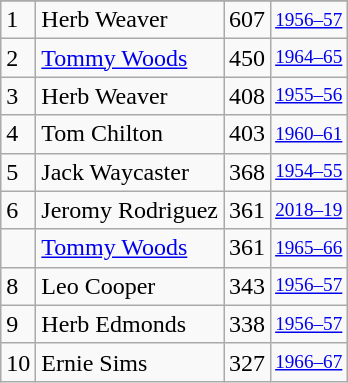<table class="wikitable">
<tr>
</tr>
<tr>
<td>1</td>
<td>Herb Weaver</td>
<td>607</td>
<td style="font-size:80%;"><a href='#'>1956–57</a></td>
</tr>
<tr>
<td>2</td>
<td><a href='#'>Tommy Woods</a></td>
<td>450</td>
<td style="font-size:80%;"><a href='#'>1964–65</a></td>
</tr>
<tr>
<td>3</td>
<td>Herb Weaver</td>
<td>408</td>
<td style="font-size:80%;"><a href='#'>1955–56</a></td>
</tr>
<tr>
<td>4</td>
<td>Tom Chilton</td>
<td>403</td>
<td style="font-size:80%;"><a href='#'>1960–61</a></td>
</tr>
<tr>
<td>5</td>
<td>Jack Waycaster</td>
<td>368</td>
<td style="font-size:80%;"><a href='#'>1954–55</a></td>
</tr>
<tr>
<td>6</td>
<td>Jeromy Rodriguez</td>
<td>361</td>
<td style="font-size:80%;"><a href='#'>2018–19</a></td>
</tr>
<tr>
<td></td>
<td><a href='#'>Tommy Woods</a></td>
<td>361</td>
<td style="font-size:80%;"><a href='#'>1965–66</a></td>
</tr>
<tr>
<td>8</td>
<td>Leo Cooper</td>
<td>343</td>
<td style="font-size:80%;"><a href='#'>1956–57</a></td>
</tr>
<tr>
<td>9</td>
<td>Herb Edmonds</td>
<td>338</td>
<td style="font-size:80%;"><a href='#'>1956–57</a></td>
</tr>
<tr>
<td>10</td>
<td>Ernie Sims</td>
<td>327</td>
<td style="font-size:80%;"><a href='#'>1966–67</a></td>
</tr>
</table>
